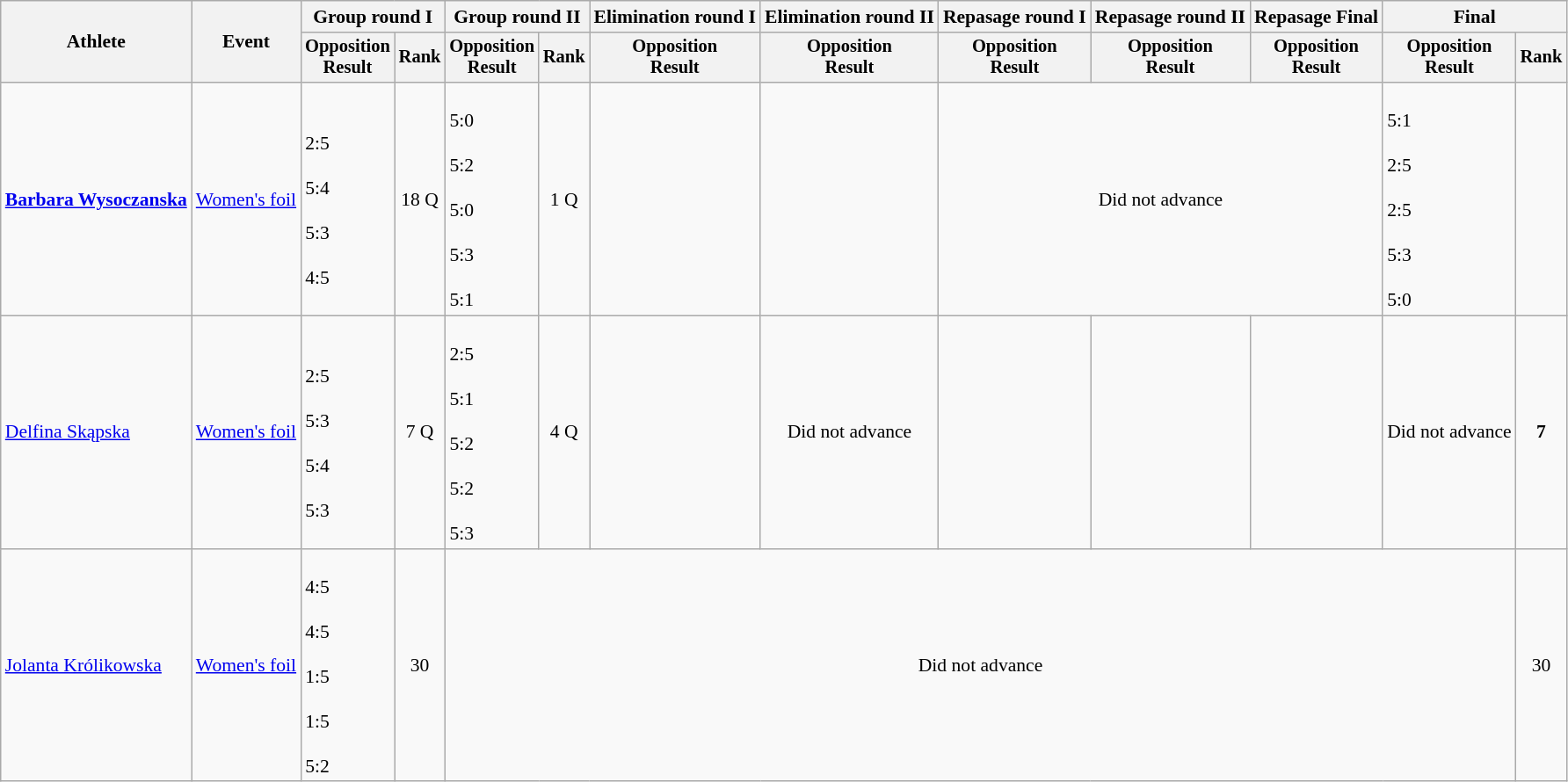<table class="wikitable" style="font-size:90%;">
<tr>
<th rowspan="2">Athlete</th>
<th rowspan="2">Event</th>
<th colspan="2">Group round I</th>
<th colspan="2">Group round II</th>
<th colspan="1">Elimination round I</th>
<th colspan="1">Elimination round II</th>
<th colspan="1">Repasage round I</th>
<th colspan="1">Repasage round II</th>
<th colspan="1">Repasage Final</th>
<th colspan=2>Final</th>
</tr>
<tr style="font-size:95%">
<th>Opposition<br>Result</th>
<th>Rank</th>
<th>Opposition<br>Result</th>
<th>Rank</th>
<th>Opposition<br>Result</th>
<th>Opposition<br>Result</th>
<th>Opposition<br>Result</th>
<th>Opposition<br>Result</th>
<th>Opposition<br>Result</th>
<th>Opposition<br>Result</th>
<th>Rank</th>
</tr>
<tr align=center>
<td align=left><strong><a href='#'>Barbara Wysoczanska</a></strong></td>
<td align=left><a href='#'>Women's foil</a></td>
<td align=left><br>2:5<br><br>5:4<br><br>5:3<br><br>4:5</td>
<td>18 Q</td>
<td align=left><br>5:0<br><br>5:2<br><br>5:0<br><br>5:3<br><br>5:1</td>
<td>1 Q</td>
<td align=left><br></td>
<td align=left></td>
<td colspan=3>Did not advance</td>
<td align=left><br>5:1<br><br>2:5<br><br>2:5<br><br>5:3<br><br>5:0</td>
<td></td>
</tr>
<tr align=center>
<td align=left><a href='#'>Delfina Skąpska</a></td>
<td align=left><a href='#'>Women's foil</a></td>
<td align=left><br>2:5<br><br>5:3<br><br>5:4<br><br>5:3</td>
<td>7 Q</td>
<td align=left><br>2:5<br><br>5:1<br><br>5:2<br><br>5:2<br><br>5:3</td>
<td>4 Q</td>
<td align=left></td>
<td colspan=1>Did not advance</td>
<td align=left></td>
<td align=left></td>
<td align=left></td>
<td colspan=1>Did not advance</td>
<td><strong>7</strong></td>
</tr>
<tr align=center>
<td align=left><a href='#'>Jolanta Królikowska</a></td>
<td align=left><a href='#'>Women's foil</a></td>
<td align=left><br>4:5<br><br>4:5<br><br>1:5<br><br>1:5<br><br>5:2</td>
<td>30</td>
<td colspan=8>Did not advance</td>
<td>30</td>
</tr>
</table>
